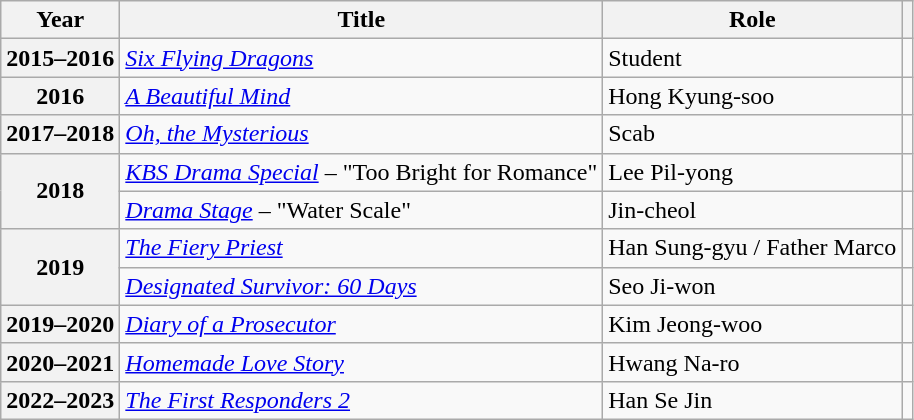<table class="wikitable plainrowheaders sortable">
<tr>
<th scope="col">Year</th>
<th scope="col">Title</th>
<th scope="col">Role</th>
<th scope="col" class="unsortable"></th>
</tr>
<tr>
<th scope="row">2015–2016</th>
<td><em><a href='#'>Six Flying Dragons</a></em></td>
<td>Student</td>
<td style="text-align:center"></td>
</tr>
<tr>
<th scope="row">2016</th>
<td><em><a href='#'>A Beautiful Mind</a></em></td>
<td>Hong Kyung-soo</td>
<td style="text-align:center"></td>
</tr>
<tr>
<th scope="row">2017–2018</th>
<td><em><a href='#'>Oh, the Mysterious</a></em></td>
<td>Scab</td>
<td style="text-align:center"></td>
</tr>
<tr>
<th scope="row" rowspan=2>2018</th>
<td><em><a href='#'>KBS Drama Special</a></em> – "Too Bright for Romance"</td>
<td>Lee Pil-yong</td>
<td style="text-align:center"></td>
</tr>
<tr>
<td><em><a href='#'>Drama Stage</a></em> – "Water Scale"</td>
<td>Jin-cheol</td>
<td style="text-align:center"></td>
</tr>
<tr>
<th scope="row" rowspan=2>2019</th>
<td><em><a href='#'>The Fiery Priest</a></em></td>
<td>Han Sung-gyu / Father Marco</td>
<td style="text-align:center"></td>
</tr>
<tr>
<td><em><a href='#'>Designated Survivor: 60 Days</a></em></td>
<td>Seo Ji-won</td>
<td style="text-align:center"></td>
</tr>
<tr>
<th scope="row">2019–2020</th>
<td><em><a href='#'>Diary of a Prosecutor</a></em></td>
<td>Kim Jeong-woo</td>
<td style="text-align:center"></td>
</tr>
<tr>
<th scope="row">2020–2021</th>
<td><em><a href='#'>Homemade Love Story</a></em></td>
<td>Hwang Na-ro</td>
<td style="text-align:center"></td>
</tr>
<tr>
<th scope="row">2022–2023</th>
<td><em><a href='#'>The First Responders 2</a></em></td>
<td>Han Se Jin</td>
<td style="text-align:center"></td>
</tr>
</table>
